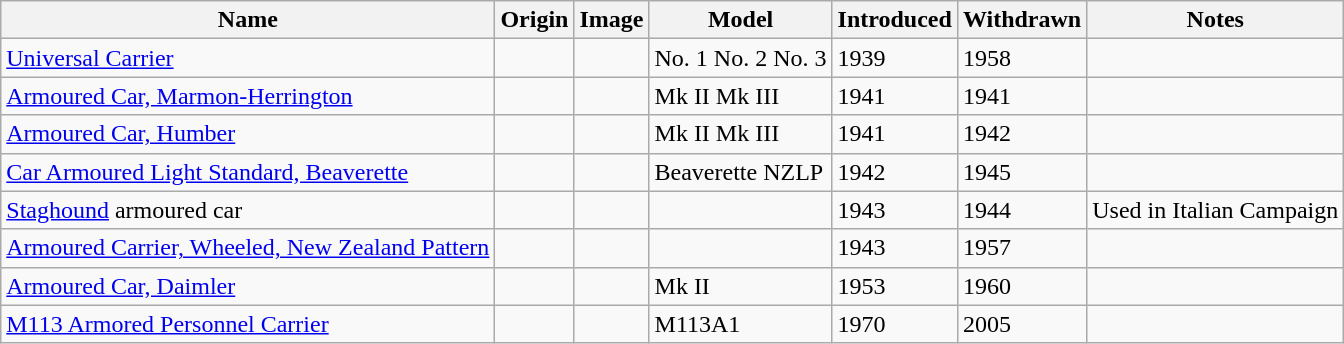<table class="wikitable">
<tr>
<th>Name</th>
<th>Origin</th>
<th>Image</th>
<th>Model</th>
<th>Introduced</th>
<th>Withdrawn</th>
<th>Notes</th>
</tr>
<tr>
<td><a href='#'>Universal Carrier</a></td>
<td></td>
<td></td>
<td>No. 1 No. 2 No. 3</td>
<td>1939</td>
<td>1958</td>
<td></td>
</tr>
<tr>
<td><a href='#'>Armoured Car, Marmon-Herrington</a></td>
<td></td>
<td></td>
<td>Mk II Mk III</td>
<td>1941</td>
<td>1941</td>
<td></td>
</tr>
<tr>
<td><a href='#'>Armoured Car, Humber</a></td>
<td></td>
<td></td>
<td>Mk II Mk III</td>
<td>1941</td>
<td>1942</td>
<td></td>
</tr>
<tr>
<td><a href='#'>Car Armoured Light Standard, Beaverette</a></td>
<td></td>
<td></td>
<td>Beaverette NZLP</td>
<td>1942</td>
<td>1945</td>
<td></td>
</tr>
<tr>
<td><a href='#'>Staghound</a> armoured car</td>
<td></td>
<td></td>
<td></td>
<td>1943</td>
<td>1944</td>
<td>Used in Italian Campaign</td>
</tr>
<tr>
<td><a href='#'>Armoured Carrier, Wheeled, New Zealand Pattern</a></td>
<td></td>
<td></td>
<td></td>
<td>1943</td>
<td>1957</td>
<td></td>
</tr>
<tr>
<td><a href='#'>Armoured Car, Daimler</a></td>
<td></td>
<td></td>
<td>Mk II</td>
<td>1953</td>
<td>1960</td>
<td></td>
</tr>
<tr>
<td><a href='#'>M113 Armored Personnel Carrier</a></td>
<td></td>
<td></td>
<td>M113A1</td>
<td>1970</td>
<td>2005</td>
<td></td>
</tr>
</table>
